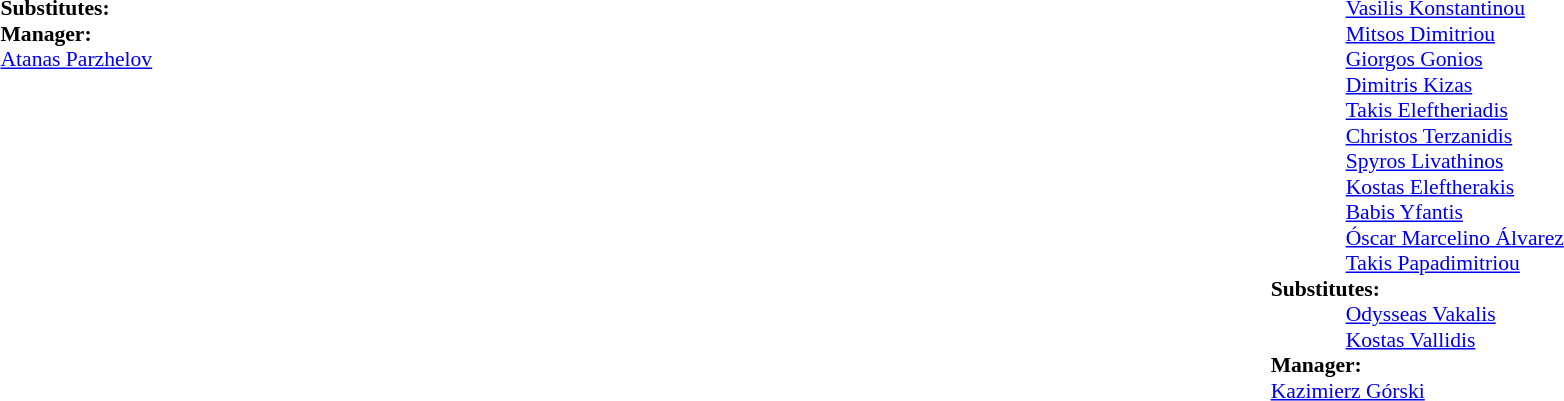<table width=100%>
<tr>
<td valign="top" width="50%"><br><table style="font-size:90%" cellspacing="0" cellpadding="0">
<tr>
<td colspan="4"></td>
</tr>
<tr>
<th width=25></th>
<th width=25></th>
</tr>
<tr>
<td></td>
<td></td>
<td></td>
<td></td>
<td></td>
</tr>
<tr>
<td></td>
<td></td>
<td></td>
<td></td>
<td></td>
</tr>
<tr>
<td></td>
<td></td>
<td></td>
<td></td>
<td></td>
</tr>
<tr>
<td></td>
<td></td>
<td></td>
</tr>
<tr>
<td></td>
<td></td>
<td></td>
</tr>
<tr>
<td></td>
<td></td>
<td></td>
</tr>
<tr>
<td></td>
<td></td>
<td></td>
</tr>
<tr>
<td></td>
<td></td>
<td></td>
</tr>
<tr>
<td></td>
<td></td>
<td></td>
</tr>
<tr>
<td></td>
<td></td>
<td></td>
</tr>
<tr>
<td></td>
<td></td>
<td></td>
</tr>
<tr>
<td colspan=3><strong>Substitutes:</strong></td>
</tr>
<tr>
<td></td>
<td></td>
<td></td>
</tr>
<tr>
<td></td>
<td></td>
<td></td>
</tr>
<tr>
<td colspan=3><strong>Manager:</strong></td>
</tr>
<tr>
<td colspan=4> <a href='#'>Atanas Parzhelov</a></td>
</tr>
</table>
</td>
<td valign="top" width="50%"><br><table style="font-size:90%" cellspacing="0" cellpadding="0" align=center>
<tr>
<td colspan="4"></td>
</tr>
<tr>
<th width=25></th>
<th width=25></th>
</tr>
<tr>
<td></td>
<td></td>
<td> <a href='#'>Vasilis Konstantinou</a></td>
<td></td>
<td></td>
</tr>
<tr>
<td></td>
<td></td>
<td> <a href='#'>Mitsos Dimitriou</a></td>
<td></td>
<td></td>
</tr>
<tr>
<td></td>
<td></td>
<td> <a href='#'>Giorgos Gonios</a></td>
<td></td>
<td></td>
</tr>
<tr>
<td></td>
<td></td>
<td> <a href='#'>Dimitris Kizas</a></td>
<td></td>
<td></td>
</tr>
<tr>
<td></td>
<td></td>
<td> <a href='#'>Takis Eleftheriadis</a></td>
</tr>
<tr>
<td></td>
<td></td>
<td> <a href='#'>Christos Terzanidis</a></td>
</tr>
<tr>
<td></td>
<td></td>
<td> <a href='#'>Spyros Livathinos</a></td>
</tr>
<tr>
<td></td>
<td></td>
<td> <a href='#'>Kostas Eleftherakis</a></td>
<td></td>
<td></td>
</tr>
<tr>
<td></td>
<td></td>
<td> <a href='#'>Babis Yfantis</a></td>
</tr>
<tr>
<td></td>
<td></td>
<td> <a href='#'>Óscar Marcelino Álvarez</a></td>
<td></td>
<td></td>
</tr>
<tr>
<td></td>
<td></td>
<td> <a href='#'>Takis Papadimitriou</a></td>
<td></td>
<td></td>
</tr>
<tr>
<td colspan=3><strong>Substitutes:</strong></td>
</tr>
<tr>
<td></td>
<td></td>
<td> <a href='#'>Odysseas Vakalis</a></td>
<td></td>
<td></td>
</tr>
<tr>
<td></td>
<td></td>
<td> <a href='#'>Kostas Vallidis</a></td>
<td></td>
<td></td>
</tr>
<tr>
<td colspan=3><strong>Manager:</strong></td>
</tr>
<tr>
<td colspan=4> <a href='#'>Kazimierz Górski</a></td>
</tr>
</table>
</td>
</tr>
</table>
